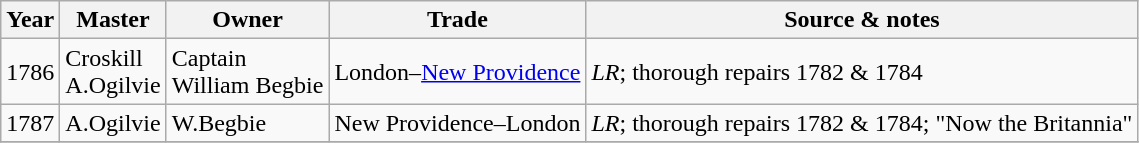<table class=" wikitable">
<tr>
<th>Year</th>
<th>Master</th>
<th>Owner</th>
<th>Trade</th>
<th>Source & notes</th>
</tr>
<tr>
<td>1786</td>
<td>Croskill<br>A.Ogilvie</td>
<td>Captain<br>William Begbie</td>
<td>London–<a href='#'>New Providence</a></td>
<td><em>LR</em>; thorough repairs 1782 & 1784</td>
</tr>
<tr>
<td>1787</td>
<td>A.Ogilvie</td>
<td>W.Begbie</td>
<td>New Providence–London</td>
<td><em>LR</em>; thorough repairs 1782 & 1784; "Now the Britannia"</td>
</tr>
<tr>
</tr>
</table>
